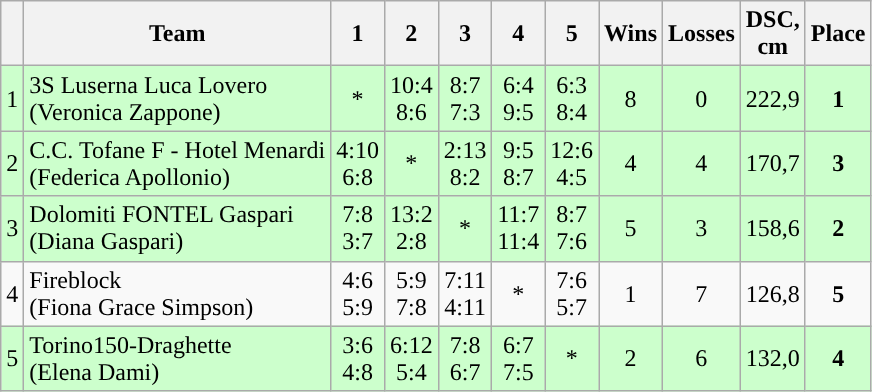<table class="wikitable" style="text-align:center;">
<tr>
<th></th>
<th>Team</th>
<th width=20>1</th>
<th width=20>2</th>
<th width=20>3</th>
<th width=20>4</th>
<th width=20>5</th>
<th width="20">Wins</th>
<th width="20">Losses</th>
<th width="30">DSC, cm</th>
<th>Place</th>
</tr>
<tr bgcolor=#cfc>
<td>1</td>
<td align=left>3S Luserna Luca Lovero<br>(Veronica Zappone)</td>
<td>*</td>
<td>10:4<br> 8:6</td>
<td>8:7<br> 7:3</td>
<td>6:4<br> 9:5</td>
<td>6:3<br> 8:4</td>
<td>8</td>
<td>0</td>
<td>222,9</td>
<td><strong>1</strong></td>
</tr>
<tr bgcolor=#cfc>
<td>2</td>
<td align=left>C.C. Tofane F - Hotel Menardi<br>(Federica Apollonio)</td>
<td>4:10<br> 6:8</td>
<td>*</td>
<td>2:13<br> 8:2</td>
<td>9:5<br> 8:7</td>
<td>12:6<br> 4:5</td>
<td>4</td>
<td>4</td>
<td>170,7</td>
<td><strong>3</strong></td>
</tr>
<tr bgcolor=#cfc>
<td>3</td>
<td align=left>Dolomiti FONTEL Gaspari<br>(Diana Gaspari)</td>
<td>7:8<br> 3:7</td>
<td>13:2<br> 2:8</td>
<td>*</td>
<td>11:7<br>11:4</td>
<td>8:7<br> 7:6</td>
<td>5</td>
<td>3</td>
<td>158,6</td>
<td><strong>2</strong></td>
</tr>
<tr>
<td>4</td>
<td align=left>Fireblock<br>(Fiona Grace Simpson)</td>
<td>4:6<br> 5:9</td>
<td>5:9<br> 7:8</td>
<td>7:11<br>4:11</td>
<td>*</td>
<td>7:6<br> 5:7</td>
<td>1</td>
<td>7</td>
<td>126,8</td>
<td><strong>5</strong></td>
</tr>
<tr bgcolor=#cfc>
<td>5</td>
<td align=left>Torino150-Draghette<br>(Elena Dami)</td>
<td>3:6<br> 4:8</td>
<td>6:12<br> 5:4</td>
<td>7:8<br> 6:7</td>
<td>6:7<br> 7:5</td>
<td>*</td>
<td>2</td>
<td>6</td>
<td>132,0</td>
<td><strong>4</strong></td>
</tr>
</table>
